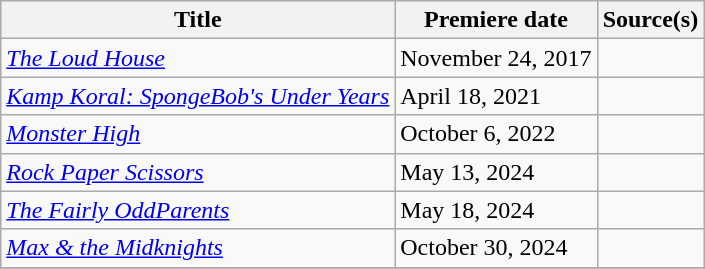<table class="wikitable sortable">
<tr>
<th>Title</th>
<th>Premiere date</th>
<th>Source(s)</th>
</tr>
<tr>
<td><em><a href='#'>The Loud House</a></em></td>
<td>November 24, 2017</td>
<td></td>
</tr>
<tr>
<td><em><a href='#'>Kamp Koral: SpongeBob's Under Years</a></em></td>
<td>April 18, 2021</td>
<td></td>
</tr>
<tr>
<td><em><a href='#'>Monster High</a></em></td>
<td>October 6, 2022</td>
<td></td>
</tr>
<tr>
<td><em><a href='#'>Rock Paper Scissors</a></em></td>
<td>May 13, 2024</td>
<td></td>
</tr>
<tr>
<td><em><a href='#'>The Fairly OddParents</a></em></td>
<td>May 18, 2024</td>
<td></td>
</tr>
<tr>
<td><em><a href='#'>Max & the Midknights</a></em></td>
<td>October 30, 2024</td>
<td></td>
</tr>
<tr>
</tr>
</table>
